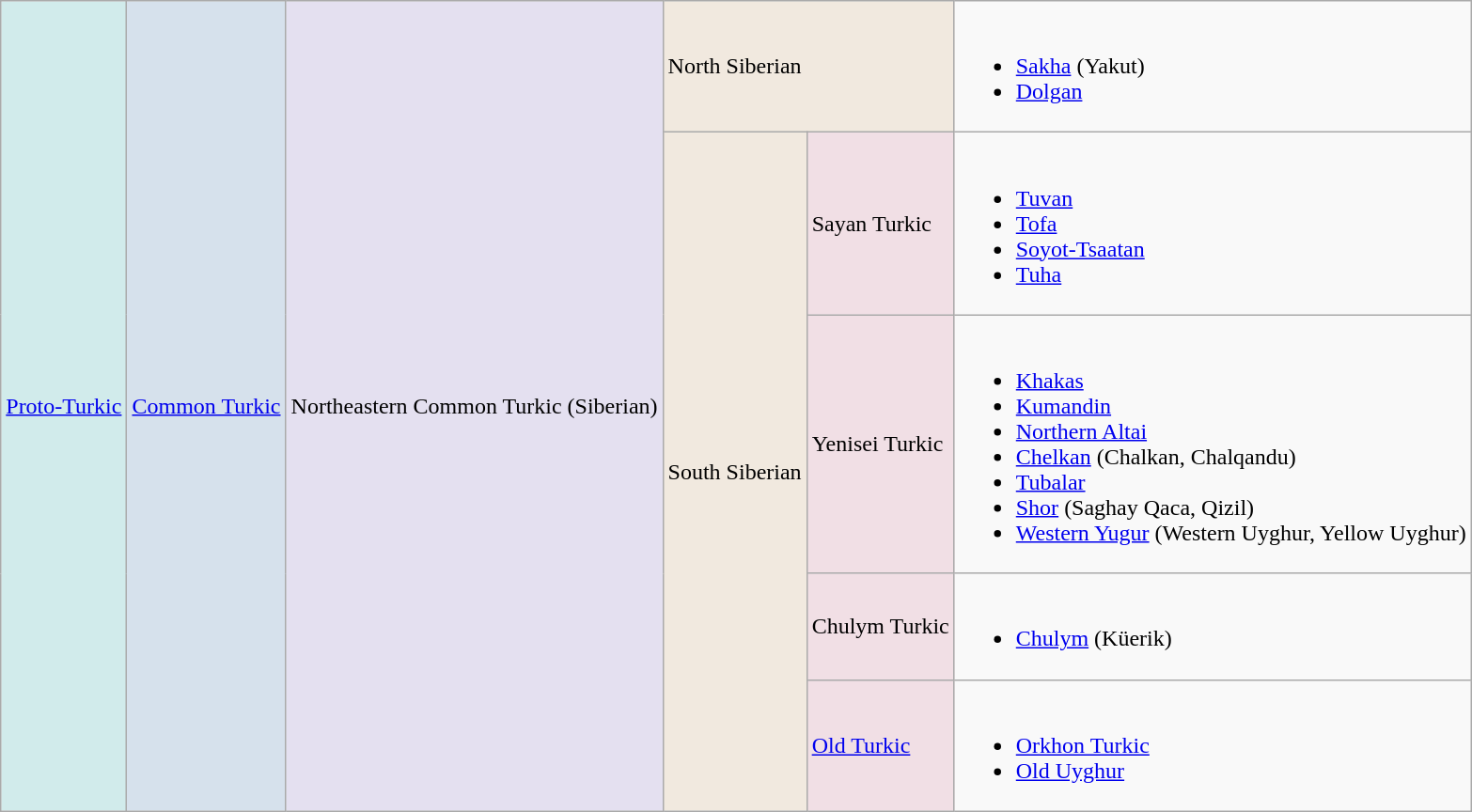<table class="wikitable">
<tr>
<td rowspan="5" bgcolor="#d1ebeb"><a href='#'>Proto-Turkic</a></td>
<td rowspan="5" bgcolor="#d6e1ec"><a href='#'>Common Turkic</a></td>
<td rowspan="5" bgcolor="#e4e0f0">Northeastern Common Turkic (Siberian)</td>
<td colspan="2" bgcolor="#f1e9df">North Siberian</td>
<td><br><ul><li><a href='#'>Sakha</a> (Yakut)</li><li><a href='#'>Dolgan</a></li></ul></td>
</tr>
<tr>
<td rowspan="4" bgcolor="#f1e9df">South Siberian</td>
<td bgcolor="#f1dfe5">Sayan Turkic</td>
<td><br><ul><li><a href='#'>Tuvan</a></li><li><a href='#'>Tofa</a></li><li><a href='#'>Soyot-Tsaatan</a></li><li><a href='#'>Tuha</a></li></ul></td>
</tr>
<tr>
<td bgcolor="#f1dfe5">Yenisei Turkic</td>
<td><br><ul><li><a href='#'>Khakas</a></li><li><a href='#'>Kumandin</a></li><li><a href='#'>Northern Altai</a></li><li><a href='#'>Chelkan</a> (Chalkan, Chalqandu)</li><li><a href='#'>Tubalar</a></li><li><a href='#'>Shor</a> (Saghay Qaca, Qizil)</li><li><a href='#'>Western Yugur</a> (Western Uyghur, Yellow Uyghur)</li></ul></td>
</tr>
<tr>
<td bgcolor="f1dfe5">Chulym Turkic</td>
<td><br><ul><li><a href='#'>Chulym</a> (Küerik)</li></ul></td>
</tr>
<tr>
<td bgcolor="f1dfe5"><a href='#'>Old Turkic</a></td>
<td><br><ul><li> <a href='#'>Orkhon Turkic</a></li><li> <a href='#'>Old Uyghur</a></li></ul></td>
</tr>
</table>
